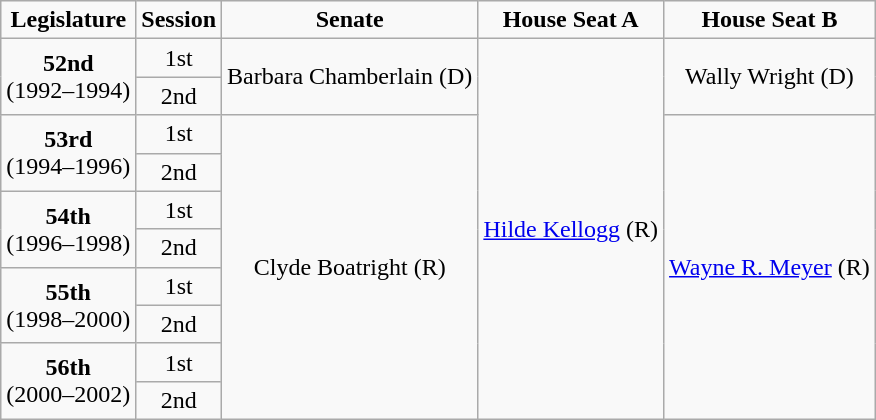<table class=wikitable style="text-align:center">
<tr>
<td><strong>Legislature</strong></td>
<td><strong>Session</strong></td>
<td><strong>Senate</strong></td>
<td><strong>House Seat A</strong></td>
<td><strong>House Seat B</strong></td>
</tr>
<tr>
<td rowspan="2" colspan="1" style="text-align: center;"><strong>52nd</strong> <br> (1992–1994)</td>
<td>1st</td>
<td rowspan="2" colspan="1" style="text-align: center;" >Barbara Chamberlain (D)</td>
<td rowspan="10" colspan="1" style="text-align: center;" ><a href='#'>Hilde Kellogg</a> (R)</td>
<td rowspan="2" colspan="1" style="text-align: center;" >Wally Wright (D)</td>
</tr>
<tr>
<td>2nd</td>
</tr>
<tr>
<td rowspan="2" colspan="1" style="text-align: center;"><strong>53rd</strong> <br> (1994–1996)</td>
<td>1st</td>
<td rowspan="8" colspan="1" style="text-align: center;" >Clyde Boatright (R)</td>
<td rowspan="8" colspan="1" style="text-align: center;" ><a href='#'>Wayne R. Meyer</a> (R)</td>
</tr>
<tr>
<td>2nd</td>
</tr>
<tr>
<td rowspan="2" colspan="1" style="text-align: center;"><strong>54th</strong> <br> (1996–1998)</td>
<td>1st</td>
</tr>
<tr>
<td>2nd</td>
</tr>
<tr>
<td rowspan="2" colspan="1" style="text-align: center;"><strong>55th</strong> <br> (1998–2000)</td>
<td>1st</td>
</tr>
<tr>
<td>2nd</td>
</tr>
<tr>
<td rowspan="2" colspan="1" style="text-align: center;"><strong>56th</strong> <br> (2000–2002)</td>
<td>1st</td>
</tr>
<tr>
<td>2nd</td>
</tr>
</table>
